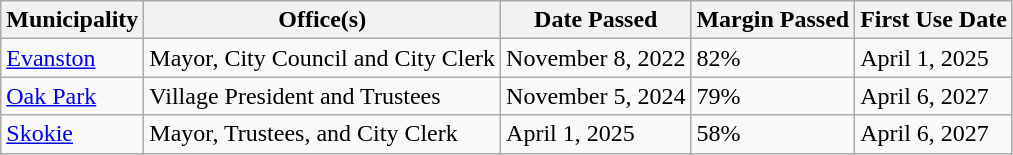<table class="wikitable">
<tr>
<th>Municipality</th>
<th>Office(s)</th>
<th>Date Passed</th>
<th>Margin Passed</th>
<th>First Use Date</th>
</tr>
<tr>
<td><a href='#'>Evanston</a></td>
<td>Mayor, City Council and City Clerk</td>
<td>November 8, 2022</td>
<td>82%</td>
<td>April 1, 2025</td>
</tr>
<tr>
<td><a href='#'>Oak Park</a></td>
<td>Village President and Trustees</td>
<td>November 5, 2024</td>
<td>79%</td>
<td>April 6, 2027</td>
</tr>
<tr>
<td><a href='#'>Skokie</a></td>
<td>Mayor, Trustees, and City Clerk</td>
<td>April 1, 2025</td>
<td>58%</td>
<td>April 6, 2027</td>
</tr>
</table>
